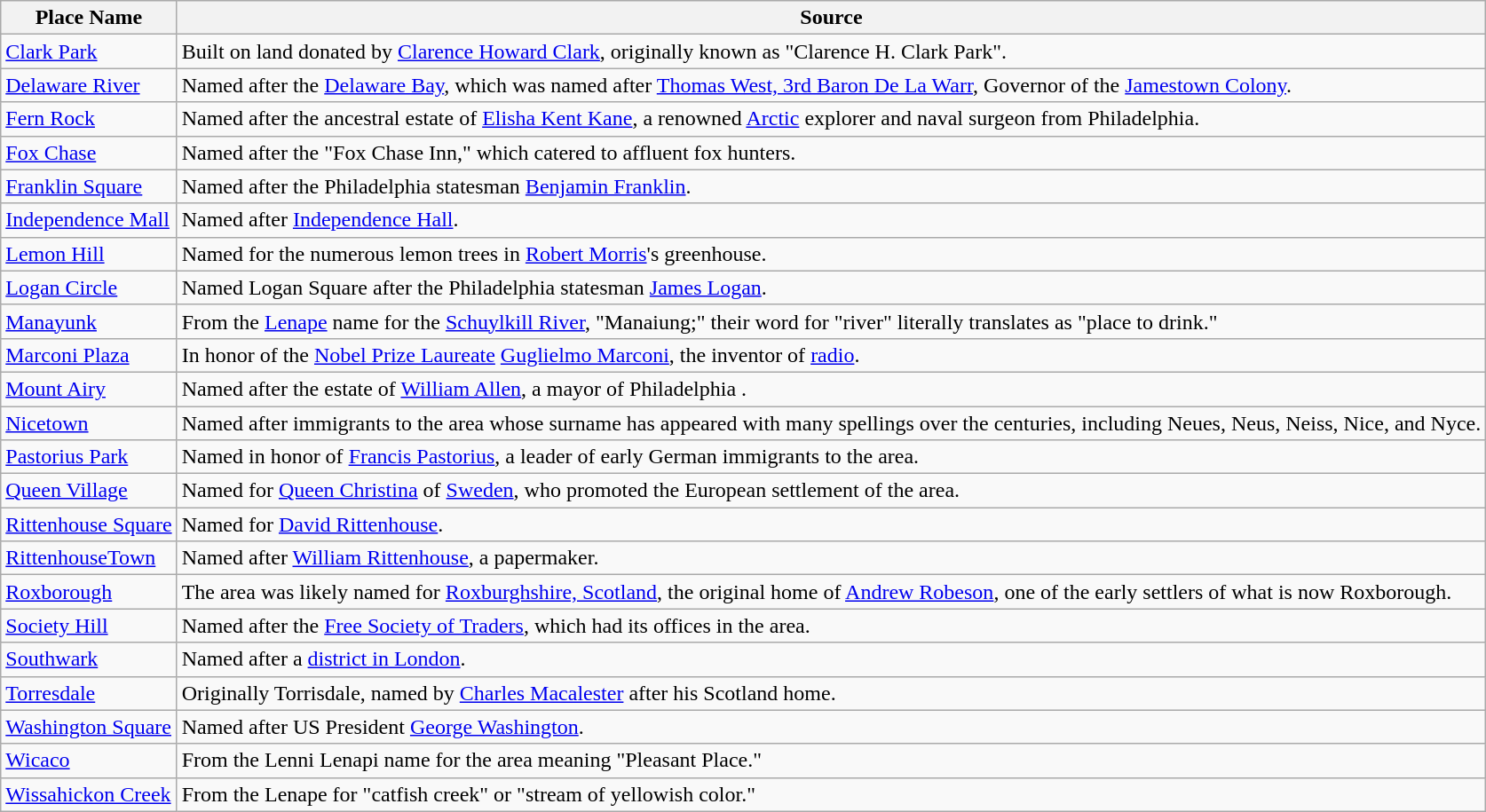<table class="wikitable">
<tr>
<th>Place Name</th>
<th>Source</th>
</tr>
<tr>
<td><a href='#'>Clark Park</a></td>
<td>Built on land donated by <a href='#'>Clarence Howard Clark</a>, originally known as "Clarence H. Clark Park".</td>
</tr>
<tr>
<td><a href='#'>Delaware River</a></td>
<td>Named after the <a href='#'>Delaware Bay</a>, which was named after <a href='#'>Thomas West, 3rd Baron De La Warr</a>, Governor of the <a href='#'>Jamestown Colony</a>.</td>
</tr>
<tr>
<td><a href='#'>Fern Rock</a></td>
<td>Named after the ancestral estate of <a href='#'>Elisha Kent Kane</a>, a renowned <a href='#'>Arctic</a> explorer and naval surgeon from Philadelphia.</td>
</tr>
<tr>
<td><a href='#'>Fox Chase</a></td>
<td>Named after the "Fox Chase Inn," which catered to affluent fox hunters.</td>
</tr>
<tr>
<td><a href='#'>Franklin Square</a></td>
<td>Named after the Philadelphia statesman <a href='#'>Benjamin Franklin</a>.</td>
</tr>
<tr>
<td><a href='#'>Independence Mall</a></td>
<td>Named after <a href='#'>Independence Hall</a>.</td>
</tr>
<tr>
<td><a href='#'>Lemon Hill</a></td>
<td>Named for the numerous lemon trees in <a href='#'>Robert Morris</a>'s greenhouse.</td>
</tr>
<tr>
<td><a href='#'>Logan Circle</a></td>
<td>Named Logan Square after the Philadelphia statesman <a href='#'>James Logan</a>.</td>
</tr>
<tr>
<td><a href='#'>Manayunk</a></td>
<td>From the <a href='#'>Lenape</a> name for the <a href='#'>Schuylkill River</a>, "Manaiung;" their word for "river" literally translates as "place to drink."</td>
</tr>
<tr>
<td><a href='#'>Marconi Plaza</a></td>
<td>In honor of the <a href='#'>Nobel Prize Laureate</a> <a href='#'>Guglielmo Marconi</a>, the inventor of <a href='#'>radio</a>.</td>
</tr>
<tr>
<td><a href='#'>Mount Airy</a></td>
<td>Named after the estate of <a href='#'>William Allen</a>, a mayor of Philadelphia .</td>
</tr>
<tr>
<td><a href='#'>Nicetown</a></td>
<td>Named after immigrants to the area whose surname has appeared with many spellings over the centuries, including Neues, Neus, Neiss, Nice, and Nyce.</td>
</tr>
<tr>
<td><a href='#'>Pastorius Park</a></td>
<td>Named in honor of <a href='#'>Francis Pastorius</a>, a leader of early German immigrants to the area.</td>
</tr>
<tr>
<td><a href='#'>Queen Village</a></td>
<td>Named for <a href='#'>Queen Christina</a> of <a href='#'>Sweden</a>, who promoted the European settlement of the area.</td>
</tr>
<tr>
<td><a href='#'>Rittenhouse Square</a></td>
<td>Named for <a href='#'>David Rittenhouse</a>.</td>
</tr>
<tr>
<td><a href='#'>RittenhouseTown</a></td>
<td>Named after <a href='#'>William Rittenhouse</a>, a papermaker.</td>
</tr>
<tr>
<td><a href='#'>Roxborough</a></td>
<td>The area was likely named for <a href='#'>Roxburghshire, Scotland</a>, the original home of <a href='#'>Andrew Robeson</a>, one of the early settlers of what is now Roxborough.</td>
</tr>
<tr>
<td><a href='#'>Society Hill</a></td>
<td>Named after the <a href='#'>Free Society of Traders</a>, which had its offices in the area.</td>
</tr>
<tr>
<td><a href='#'>Southwark</a></td>
<td>Named after a <a href='#'>district in London</a>.</td>
</tr>
<tr>
<td><a href='#'>Torresdale</a></td>
<td>Originally Torrisdale, named by <a href='#'>Charles Macalester</a> after his Scotland home.</td>
</tr>
<tr>
<td><a href='#'>Washington Square</a></td>
<td>Named after US President <a href='#'>George Washington</a>.</td>
</tr>
<tr>
<td><a href='#'>Wicaco</a></td>
<td>From the Lenni Lenapi name for the area meaning "Pleasant Place."</td>
</tr>
<tr>
<td><a href='#'>Wissahickon Creek</a></td>
<td>From the Lenape for "catfish creek" or "stream of yellowish color."</td>
</tr>
</table>
